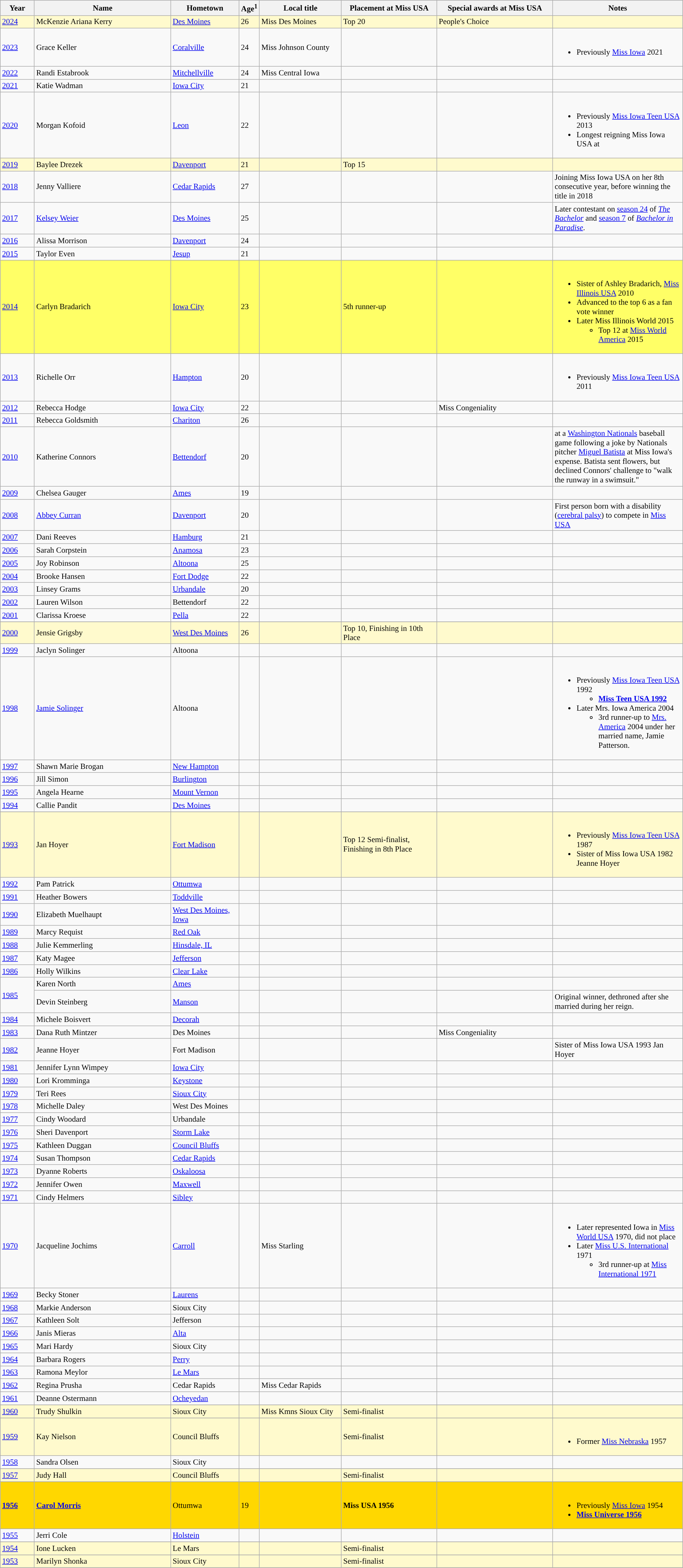<table class="wikitable sortable" style="font-size:90%;">
<tr bgcolor="#efefef">
<th scope="col"  style="width: 5%">Year</th>
<th scope="col"  style="width: 20%">Name</th>
<th scope="col"  style="width: 10%">Hometown</th>
<th scope="col"  style="width: 3%">Age<sup>1</sup></th>
<th width=12%>Local title</th>
<th scope="col" class="unsortable" style="width:14%">Placement at Miss USA</th>
<th scope="col" class="unsortable" style="width:17%">Special awards at Miss USA</th>
<th scope="col" class="unsortable" style="width:31%">Notes</th>
</tr>
<tr style="background-color:#FFFACD;”">
<td><a href='#'>2024</a></td>
<td>McKenzie Ariana Kerry</td>
<td><a href='#'>Des Moines</a></td>
<td>26</td>
<td>Miss Des Moines</td>
<td>Top 20</td>
<td>People's Choice</td>
<td></td>
</tr>
<tr>
<td><a href='#'>2023</a></td>
<td>Grace Keller</td>
<td><a href='#'>Coralville</a></td>
<td>24</td>
<td>Miss Johnson County</td>
<td></td>
<td></td>
<td><br><ul><li>Previously <a href='#'>Miss Iowa</a> 2021</li></ul></td>
</tr>
<tr>
<td><a href='#'>2022</a></td>
<td>Randi Estabrook</td>
<td><a href='#'>Mitchellville</a></td>
<td>24</td>
<td>Miss Central Iowa</td>
<td></td>
<td></td>
<td></td>
</tr>
<tr>
<td><a href='#'>2021</a></td>
<td>Katie Wadman</td>
<td><a href='#'>Iowa City</a></td>
<td>21</td>
<td></td>
<td></td>
<td></td>
<td></td>
</tr>
<tr>
<td><a href='#'>2020</a></td>
<td>Morgan Kofoid</td>
<td><a href='#'>Leon</a></td>
<td>22</td>
<td></td>
<td></td>
<td></td>
<td><br><ul><li>Previously <a href='#'>Miss Iowa Teen USA</a> 2013</li><li>Longest reigning Miss Iowa USA at </li></ul></td>
</tr>
<tr style="background-color:#FFFACD;">
<td><a href='#'>2019</a></td>
<td>Baylee Drezek</td>
<td><a href='#'>Davenport</a></td>
<td>21</td>
<td></td>
<td>Top 15</td>
<td></td>
<td></td>
</tr>
<tr>
<td><a href='#'>2018</a></td>
<td>Jenny Valliere</td>
<td><a href='#'>Cedar Rapids</a></td>
<td>27</td>
<td></td>
<td></td>
<td></td>
<td>Joining Miss Iowa USA on her 8th consecutive year, before winning the title in 2018</td>
</tr>
<tr>
<td><a href='#'>2017</a></td>
<td><a href='#'>Kelsey Weier</a></td>
<td><a href='#'>Des Moines</a></td>
<td>25</td>
<td></td>
<td></td>
<td></td>
<td>Later contestant on <a href='#'>season 24</a> of <em><a href='#'>The Bachelor</a></em> and <a href='#'>season 7</a> of <em><a href='#'>Bachelor in Paradise</a></em>.</td>
</tr>
<tr>
<td><a href='#'>2016</a></td>
<td>Alissa Morrison</td>
<td><a href='#'>Davenport</a></td>
<td>24</td>
<td></td>
<td></td>
<td></td>
<td></td>
</tr>
<tr>
<td><a href='#'>2015</a></td>
<td>Taylor Even</td>
<td><a href='#'>Jesup</a></td>
<td>21</td>
<td></td>
<td></td>
<td></td>
<td></td>
</tr>
<tr style="background-color:#FFFF66;">
<td><a href='#'>2014</a></td>
<td>Carlyn Bradarich</td>
<td><a href='#'>Iowa City</a></td>
<td>23</td>
<td></td>
<td>5th runner-up</td>
<td></td>
<td><br><ul><li>Sister of Ashley Bradarich, <a href='#'>Miss Illinois USA</a> 2010</li><li>Advanced to the top 6 as a fan vote winner</li><li>Later Miss Illinois World 2015<ul><li>Top 12 at <a href='#'>Miss World America</a> 2015</li></ul></li></ul></td>
</tr>
<tr>
<td><a href='#'>2013</a></td>
<td>Richelle Orr</td>
<td><a href='#'>Hampton</a></td>
<td>20</td>
<td></td>
<td></td>
<td></td>
<td><br><ul><li>Previously <a href='#'>Miss Iowa Teen USA</a> 2011</li></ul></td>
</tr>
<tr>
<td><a href='#'>2012</a></td>
<td>Rebecca Hodge</td>
<td><a href='#'>Iowa City</a></td>
<td>22</td>
<td></td>
<td></td>
<td>Miss Congeniality</td>
<td></td>
</tr>
<tr>
<td><a href='#'>2011</a></td>
<td>Rebecca Goldsmith</td>
<td><a href='#'>Chariton</a></td>
<td>26</td>
<td></td>
<td></td>
<td></td>
<td></td>
</tr>
<tr>
<td><a href='#'>2010</a></td>
<td>Katherine Connors</td>
<td><a href='#'>Bettendorf</a></td>
<td>20</td>
<td></td>
<td></td>
<td></td>
<td> at a <a href='#'>Washington Nationals</a> baseball game following a joke by Nationals pitcher <a href='#'>Miguel Batista</a> at Miss Iowa's expense. Batista sent flowers, but declined Connors' challenge to "walk the runway in a swimsuit."</td>
</tr>
<tr>
<td><a href='#'>2009</a></td>
<td>Chelsea Gauger</td>
<td><a href='#'>Ames</a></td>
<td>19</td>
<td></td>
<td></td>
<td></td>
<td></td>
</tr>
<tr>
<td><a href='#'>2008</a></td>
<td><a href='#'>Abbey Curran</a></td>
<td><a href='#'>Davenport</a></td>
<td>20</td>
<td></td>
<td></td>
<td></td>
<td>First person born with a disability (<a href='#'>cerebral palsy</a>) to compete in <a href='#'>Miss USA</a></td>
</tr>
<tr>
<td><a href='#'>2007</a></td>
<td>Dani Reeves</td>
<td><a href='#'>Hamburg</a></td>
<td>21</td>
<td></td>
<td></td>
<td></td>
<td></td>
</tr>
<tr>
<td><a href='#'>2006</a></td>
<td>Sarah Corpstein</td>
<td><a href='#'>Anamosa</a></td>
<td>23</td>
<td></td>
<td></td>
<td></td>
<td></td>
</tr>
<tr>
<td><a href='#'>2005</a></td>
<td>Joy Robinson</td>
<td><a href='#'>Altoona</a></td>
<td>25</td>
<td></td>
<td></td>
<td></td>
<td></td>
</tr>
<tr>
<td><a href='#'>2004</a></td>
<td>Brooke Hansen</td>
<td><a href='#'>Fort Dodge</a></td>
<td>22</td>
<td></td>
<td></td>
<td></td>
<td></td>
</tr>
<tr>
<td><a href='#'>2003</a></td>
<td>Linsey Grams</td>
<td><a href='#'>Urbandale</a></td>
<td>20</td>
<td></td>
<td></td>
<td></td>
<td></td>
</tr>
<tr>
<td><a href='#'>2002</a></td>
<td>Lauren Wilson</td>
<td>Bettendorf</td>
<td>22</td>
<td></td>
<td></td>
<td></td>
<td></td>
</tr>
<tr>
<td><a href='#'>2001</a></td>
<td>Clarissa Kroese</td>
<td><a href='#'>Pella</a></td>
<td>22</td>
<td></td>
<td></td>
<td></td>
<td></td>
</tr>
<tr>
</tr>
<tr style="background-color:#FFFACD;">
<td><a href='#'>2000</a></td>
<td>Jensie Grigsby</td>
<td><a href='#'>West Des Moines</a></td>
<td>26</td>
<td></td>
<td>Top 10, Finishing in 10th Place</td>
<td></td>
<td></td>
</tr>
<tr>
<td><a href='#'>1999</a></td>
<td>Jaclyn Solinger</td>
<td>Altoona</td>
<td></td>
<td></td>
<td></td>
<td></td>
<td></td>
</tr>
<tr>
<td><a href='#'>1998</a></td>
<td><a href='#'>Jamie Solinger</a></td>
<td>Altoona</td>
<td></td>
<td></td>
<td></td>
<td></td>
<td><br><ul><li>Previously <a href='#'>Miss Iowa Teen USA</a> 1992<ul><li><strong><a href='#'>Miss Teen USA 1992</a></strong></li></ul></li><li>Later Mrs. Iowa America 2004<ul><li>3rd runner-up to <a href='#'>Mrs. America</a> 2004 under her married name, Jamie Patterson.</li></ul></li></ul></td>
</tr>
<tr>
<td><a href='#'>1997</a></td>
<td>Shawn Marie Brogan</td>
<td><a href='#'>New Hampton</a></td>
<td></td>
<td></td>
<td></td>
<td></td>
<td></td>
</tr>
<tr>
<td><a href='#'>1996</a></td>
<td>Jill Simon</td>
<td><a href='#'>Burlington</a></td>
<td></td>
<td></td>
<td></td>
<td></td>
<td></td>
</tr>
<tr>
<td><a href='#'>1995</a></td>
<td>Angela Hearne</td>
<td><a href='#'>Mount Vernon</a></td>
<td></td>
<td></td>
<td></td>
<td></td>
<td></td>
</tr>
<tr>
<td><a href='#'>1994</a></td>
<td>Callie Pandit</td>
<td><a href='#'>Des Moines</a></td>
<td></td>
<td></td>
<td></td>
<td></td>
<td></td>
</tr>
<tr>
</tr>
<tr style="background-color:#FFFACD;">
<td><a href='#'>1993</a></td>
<td>Jan Hoyer</td>
<td><a href='#'>Fort Madison</a></td>
<td></td>
<td></td>
<td>Top 12 Semi-finalist, Finishing in 8th Place</td>
<td></td>
<td><br><ul><li>Previously <a href='#'>Miss Iowa Teen USA</a> 1987</li><li>Sister of Miss Iowa USA 1982 Jeanne Hoyer</li></ul></td>
</tr>
<tr>
<td><a href='#'>1992</a></td>
<td>Pam Patrick</td>
<td><a href='#'>Ottumwa</a></td>
<td></td>
<td></td>
<td></td>
<td></td>
<td></td>
</tr>
<tr>
<td><a href='#'>1991</a></td>
<td>Heather Bowers</td>
<td><a href='#'>Toddville</a></td>
<td></td>
<td></td>
<td></td>
<td></td>
<td></td>
</tr>
<tr>
<td><a href='#'>1990</a></td>
<td>Elizabeth Muelhaupt</td>
<td><a href='#'>West Des Moines, Iowa</a></td>
<td></td>
<td></td>
<td></td>
<td></td>
<td></td>
</tr>
<tr>
<td><a href='#'>1989</a></td>
<td>Marcy Requist</td>
<td><a href='#'>Red Oak</a></td>
<td></td>
<td></td>
<td></td>
<td></td>
<td></td>
</tr>
<tr>
<td><a href='#'>1988</a></td>
<td>Julie Kemmerling</td>
<td><a href='#'>Hinsdale, IL</a></td>
<td></td>
<td></td>
<td></td>
<td></td>
<td></td>
</tr>
<tr>
<td><a href='#'>1987</a></td>
<td>Katy Magee</td>
<td><a href='#'>Jefferson</a></td>
<td></td>
<td></td>
<td></td>
<td></td>
<td></td>
</tr>
<tr>
<td><a href='#'>1986</a></td>
<td>Holly Wilkins</td>
<td><a href='#'>Clear Lake</a></td>
<td></td>
<td></td>
<td></td>
<td></td>
<td></td>
</tr>
<tr>
<td rowspan=2><a href='#'>1985</a></td>
<td>Karen North</td>
<td><a href='#'>Ames</a></td>
<td></td>
<td></td>
<td></td>
<td></td>
<td></td>
</tr>
<tr>
<td>Devin Steinberg</td>
<td><a href='#'>Manson</a></td>
<td></td>
<td></td>
<td></td>
<td></td>
<td>Original winner, dethroned after she married during her reign.</td>
</tr>
<tr>
<td><a href='#'>1984</a></td>
<td>Michele Boisvert</td>
<td><a href='#'>Decorah</a></td>
<td></td>
<td></td>
<td></td>
<td></td>
<td></td>
</tr>
<tr>
<td><a href='#'>1983</a></td>
<td>Dana Ruth Mintzer</td>
<td>Des Moines</td>
<td></td>
<td></td>
<td></td>
<td>Miss Congeniality</td>
<td></td>
</tr>
<tr>
<td><a href='#'>1982</a></td>
<td>Jeanne Hoyer</td>
<td>Fort Madison</td>
<td></td>
<td></td>
<td></td>
<td></td>
<td>Sister of Miss Iowa USA 1993 Jan Hoyer</td>
</tr>
<tr>
<td><a href='#'>1981</a></td>
<td>Jennifer Lynn Wimpey</td>
<td><a href='#'>Iowa City</a></td>
<td></td>
<td></td>
<td></td>
<td></td>
<td></td>
</tr>
<tr>
<td><a href='#'>1980</a></td>
<td>Lori Kromminga</td>
<td><a href='#'>Keystone</a></td>
<td></td>
<td></td>
<td></td>
<td></td>
<td></td>
</tr>
<tr>
<td><a href='#'>1979</a></td>
<td>Teri Rees</td>
<td><a href='#'>Sioux City</a></td>
<td></td>
<td></td>
<td></td>
<td></td>
<td></td>
</tr>
<tr>
<td><a href='#'>1978</a></td>
<td>Michelle Daley</td>
<td>West Des Moines</td>
<td></td>
<td></td>
<td></td>
<td></td>
<td></td>
</tr>
<tr>
<td><a href='#'>1977</a></td>
<td>Cindy Woodard</td>
<td>Urbandale</td>
<td></td>
<td></td>
<td></td>
<td></td>
<td></td>
</tr>
<tr>
<td><a href='#'>1976</a></td>
<td>Sheri Davenport</td>
<td><a href='#'>Storm Lake</a></td>
<td></td>
<td></td>
<td></td>
<td></td>
<td></td>
</tr>
<tr>
<td><a href='#'>1975</a></td>
<td>Kathleen Duggan</td>
<td><a href='#'>Council Bluffs</a></td>
<td></td>
<td></td>
<td></td>
<td></td>
<td></td>
</tr>
<tr>
<td><a href='#'>1974</a></td>
<td>Susan Thompson</td>
<td><a href='#'>Cedar Rapids</a></td>
<td></td>
<td></td>
<td></td>
<td></td>
<td></td>
</tr>
<tr>
<td><a href='#'>1973</a></td>
<td>Dyanne Roberts</td>
<td><a href='#'>Oskaloosa</a></td>
<td></td>
<td></td>
<td></td>
<td></td>
<td></td>
</tr>
<tr>
<td><a href='#'>1972</a></td>
<td>Jennifer Owen</td>
<td><a href='#'>Maxwell</a></td>
<td></td>
<td></td>
<td></td>
<td></td>
<td></td>
</tr>
<tr>
<td><a href='#'>1971</a></td>
<td>Cindy Helmers</td>
<td><a href='#'>Sibley</a></td>
<td></td>
<td></td>
<td></td>
<td></td>
<td></td>
</tr>
<tr>
<td><a href='#'>1970</a></td>
<td>Jacqueline Jochims</td>
<td><a href='#'>Carroll</a></td>
<td></td>
<td>Miss Starling</td>
<td></td>
<td></td>
<td><br><ul><li>Later represented Iowa in <a href='#'>Miss World USA</a> 1970, did not place</li><li>Later <a href='#'>Miss U.S. International</a> 1971<ul><li>3rd runner-up at <a href='#'>Miss International 1971</a></li></ul></li></ul></td>
</tr>
<tr>
<td><a href='#'>1969</a></td>
<td>Becky Stoner</td>
<td><a href='#'>Laurens</a></td>
<td></td>
<td></td>
<td></td>
<td></td>
<td></td>
</tr>
<tr>
<td><a href='#'>1968</a></td>
<td>Markie Anderson</td>
<td>Sioux City</td>
<td></td>
<td></td>
<td></td>
<td></td>
<td></td>
</tr>
<tr>
<td><a href='#'>1967</a></td>
<td>Kathleen Solt</td>
<td>Jefferson</td>
<td></td>
<td></td>
<td></td>
<td></td>
<td></td>
</tr>
<tr>
<td><a href='#'>1966</a></td>
<td>Janis Mieras</td>
<td><a href='#'>Alta</a></td>
<td></td>
<td></td>
<td></td>
<td></td>
<td></td>
</tr>
<tr>
<td><a href='#'>1965</a></td>
<td>Mari Hardy</td>
<td>Sioux City</td>
<td></td>
<td></td>
<td></td>
<td></td>
<td></td>
</tr>
<tr>
<td><a href='#'>1964</a></td>
<td>Barbara Rogers</td>
<td><a href='#'>Perry</a></td>
<td></td>
<td></td>
<td></td>
<td></td>
<td></td>
</tr>
<tr>
<td><a href='#'>1963</a></td>
<td>Ramona Meylor</td>
<td><a href='#'>Le Mars</a></td>
<td></td>
<td></td>
<td></td>
<td></td>
<td></td>
</tr>
<tr>
<td><a href='#'>1962</a></td>
<td>Regina Prusha</td>
<td>Cedar Rapids</td>
<td></td>
<td>Miss Cedar Rapids</td>
<td></td>
<td></td>
<td></td>
</tr>
<tr>
<td><a href='#'>1961</a></td>
<td>Deanne Ostermann</td>
<td><a href='#'>Ocheyedan</a></td>
<td></td>
<td></td>
<td></td>
<td></td>
<td></td>
</tr>
<tr>
</tr>
<tr style="background-color:#FFFACD;">
<td><a href='#'>1960</a></td>
<td>Trudy Shulkin</td>
<td>Sioux City</td>
<td></td>
<td>Miss Kmns Sioux City</td>
<td>Semi-finalist</td>
<td></td>
<td></td>
</tr>
<tr>
</tr>
<tr style="background-color:#FFFACD;">
<td><a href='#'>1959</a></td>
<td>Kay Nielson</td>
<td>Council Bluffs</td>
<td></td>
<td></td>
<td>Semi-finalist</td>
<td></td>
<td><br><ul><li>Former <a href='#'>Miss Nebraska</a> 1957</li></ul></td>
</tr>
<tr>
<td><a href='#'>1958</a></td>
<td>Sandra Olsen</td>
<td>Sioux City</td>
<td></td>
<td></td>
<td></td>
<td></td>
<td></td>
</tr>
<tr>
</tr>
<tr style="background-color:#FFFACD;">
<td><a href='#'>1957</a></td>
<td>Judy Hall</td>
<td>Council Bluffs</td>
<td></td>
<td></td>
<td>Semi-finalist</td>
<td></td>
<td></td>
</tr>
<tr>
</tr>
<tr style="background-color:GOLD;">
<td><strong><a href='#'>1956</a></strong></td>
<td><strong><a href='#'>Carol Morris</a></strong></td>
<td>Ottumwa</td>
<td>19</td>
<td></td>
<td><strong>Miss USA 1956</strong></td>
<td></td>
<td><br><ul><li>Previously <a href='#'>Miss Iowa</a> 1954</li><li><strong><a href='#'>Miss Universe 1956</a></strong></li></ul></td>
</tr>
<tr>
<td><a href='#'>1955</a></td>
<td>Jerri Cole</td>
<td><a href='#'>Holstein</a></td>
<td></td>
<td></td>
<td></td>
<td></td>
<td></td>
</tr>
<tr>
</tr>
<tr style="background-color:#FFFACD;">
<td><a href='#'>1954</a></td>
<td>Ione Lucken</td>
<td>Le Mars</td>
<td></td>
<td></td>
<td>Semi-finalist</td>
<td></td>
<td></td>
</tr>
<tr>
</tr>
<tr style="background-color:#FFFACD;">
<td><a href='#'>1953</a></td>
<td>Marilyn Shonka</td>
<td>Sioux City</td>
<td></td>
<td></td>
<td>Semi-finalist</td>
<td></td>
<td></td>
</tr>
<tr>
</tr>
</table>
